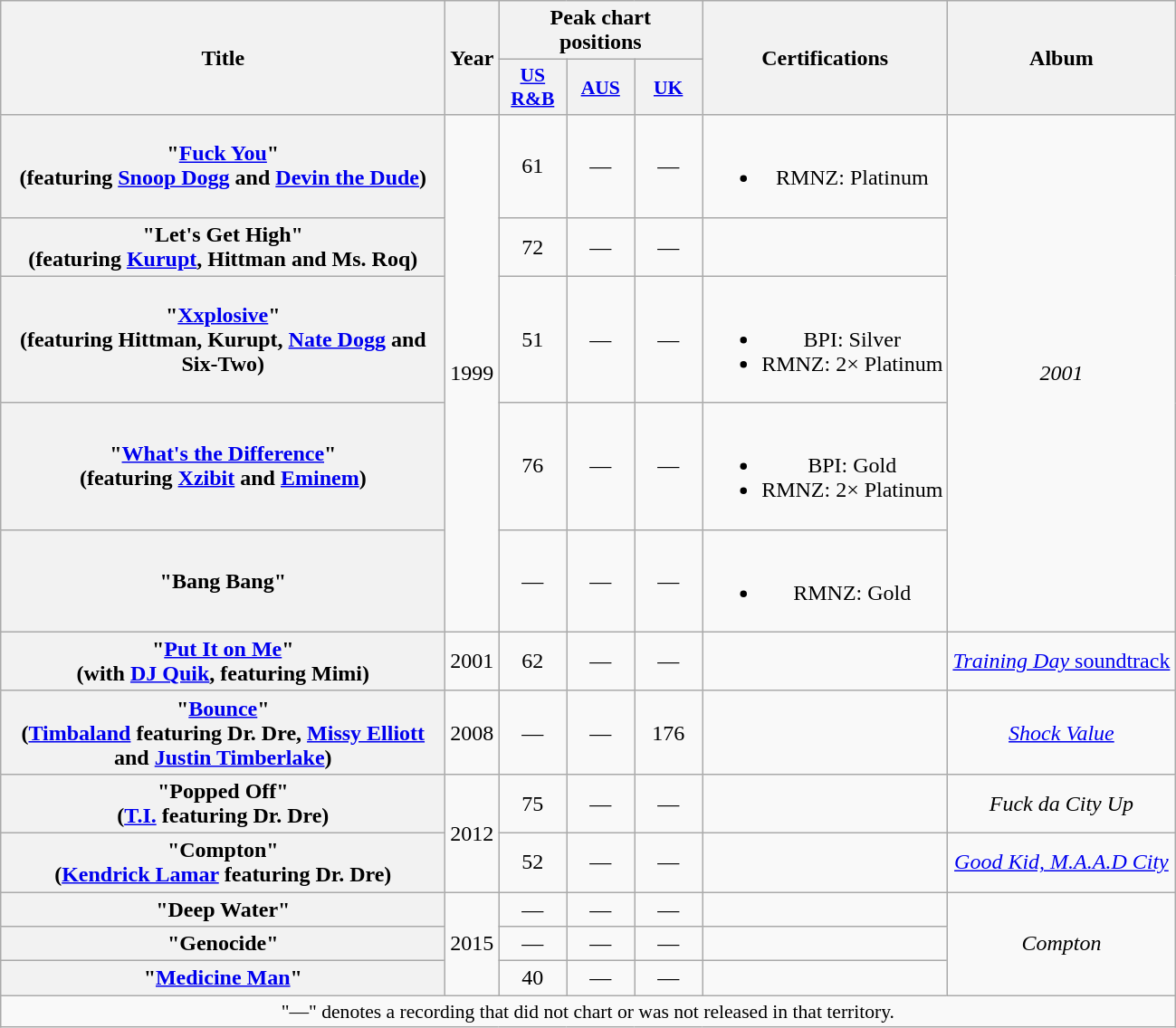<table class="wikitable plainrowheaders" style="text-align:center;" border="1">
<tr>
<th scope="col" rowspan="2" style="width:20em;">Title</th>
<th scope="col" rowspan="2" style="width:1em;">Year</th>
<th scope="col" colspan="3">Peak chart<br>positions</th>
<th scope="col" rowspan="2">Certifications</th>
<th scope="col" rowspan="2">Album</th>
</tr>
<tr>
<th style="width:3em; font-size:90%"><a href='#'>US<br>R&B</a><br></th>
<th style="width:3em;font-size:90%;"><a href='#'>AUS</a><br></th>
<th style="width:3em; font-size:90%"><a href='#'>UK</a><br></th>
</tr>
<tr>
<th scope="row">"<a href='#'>Fuck You</a>"<br><span>(featuring <a href='#'>Snoop Dogg</a> and <a href='#'>Devin the Dude</a>)</span></th>
<td rowspan="5">1999</td>
<td>61</td>
<td>—</td>
<td>—</td>
<td><br><ul><li>RMNZ: Platinum</li></ul></td>
<td rowspan="5"><em>2001</em></td>
</tr>
<tr>
<th scope="row">"Let's Get High"<br><span>(featuring <a href='#'>Kurupt</a>, Hittman and Ms. Roq)</span></th>
<td>72</td>
<td>—</td>
<td>—</td>
<td></td>
</tr>
<tr>
<th scope="row">"<a href='#'>Xxplosive</a>"<br><span>(featuring Hittman, Kurupt, <a href='#'>Nate Dogg</a> and Six-Two)</span></th>
<td>51</td>
<td>—</td>
<td>—</td>
<td><br><ul><li>BPI: Silver</li><li>RMNZ: 2× Platinum</li></ul></td>
</tr>
<tr>
<th scope="row">"<a href='#'>What's the Difference</a>"<br><span>(featuring <a href='#'>Xzibit</a> and <a href='#'>Eminem</a>)</span></th>
<td>76</td>
<td>—</td>
<td>—</td>
<td><br><ul><li>BPI: Gold</li><li>RMNZ: 2× Platinum</li></ul></td>
</tr>
<tr>
<th scope="row">"Bang Bang"<br></th>
<td>—</td>
<td>—</td>
<td>—</td>
<td><br><ul><li>RMNZ: Gold</li></ul></td>
</tr>
<tr>
<th scope="row">"<a href='#'>Put It on Me</a>"<br><span>(with <a href='#'>DJ Quik</a>, featuring Mimi)</span></th>
<td>2001</td>
<td>62</td>
<td>—</td>
<td>—</td>
<td></td>
<td><a href='#'><em>Training Day</em> soundtrack</a></td>
</tr>
<tr>
<th scope="row">"<a href='#'>Bounce</a>"<br><span>(<a href='#'>Timbaland</a> featuring Dr. Dre, <a href='#'>Missy Elliott</a> and <a href='#'>Justin Timberlake</a>)</span></th>
<td>2008</td>
<td>—</td>
<td>—</td>
<td>176</td>
<td></td>
<td><em><a href='#'>Shock Value</a></em></td>
</tr>
<tr>
<th scope="row">"Popped Off"<br><span>(<a href='#'>T.I.</a> featuring Dr. Dre)</span></th>
<td rowspan="2">2012</td>
<td>75</td>
<td>—</td>
<td>—</td>
<td></td>
<td><em>Fuck da City Up</em></td>
</tr>
<tr>
<th scope="row">"Compton" <br><span>(<a href='#'>Kendrick Lamar</a> featuring Dr. Dre)</span></th>
<td>52</td>
<td>—</td>
<td>—</td>
<td></td>
<td><em><a href='#'>Good Kid, M.A.A.D City</a></em></td>
</tr>
<tr>
<th scope="row">"Deep Water"<br></th>
<td rowspan="3">2015</td>
<td>—</td>
<td –>—</td>
<td>—</td>
<td></td>
<td rowspan="3"><em>Compton</em></td>
</tr>
<tr>
<th scope="row">"Genocide"<br></th>
<td>—</td>
<td>—</td>
<td>—</td>
<td></td>
</tr>
<tr>
<th scope="row">"<a href='#'>Medicine Man</a>"<br></th>
<td>40</td>
<td>—</td>
<td>—</td>
<td></td>
</tr>
<tr>
<td colspan="15" style="font-size:90%">"—" denotes a recording that did not chart or was not released in that territory.</td>
</tr>
</table>
